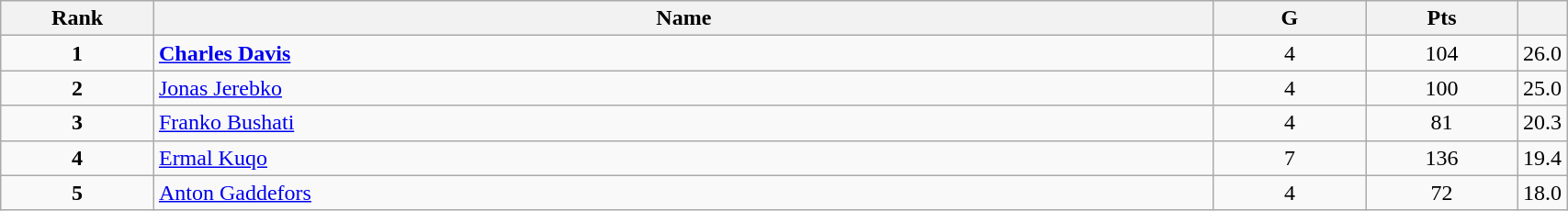<table class="wikitable" style="width:90%;">
<tr>
<th style="width:10%;">Rank</th>
<th style="width:70%;">Name</th>
<th style="width:10%;">G</th>
<th style="width:10%;">Pts</th>
<th style="width:10%;"></th>
</tr>
<tr align=center>
<td><strong>1</strong></td>
<td align=left> <strong><a href='#'>Charles Davis</a></strong></td>
<td>4</td>
<td>104</td>
<td>26.0</td>
</tr>
<tr align=center>
<td><strong>2</strong></td>
<td align=left> <a href='#'>Jonas Jerebko</a></td>
<td>4</td>
<td>100</td>
<td>25.0</td>
</tr>
<tr align=center>
<td><strong>3</strong></td>
<td align=left> <a href='#'>Franko Bushati</a></td>
<td>4</td>
<td>81</td>
<td>20.3</td>
</tr>
<tr align=center>
<td><strong>4</strong></td>
<td align=left> <a href='#'>Ermal Kuqo</a></td>
<td>7</td>
<td>136</td>
<td>19.4</td>
</tr>
<tr align=center>
<td><strong>5</strong></td>
<td align=left> <a href='#'>Anton Gaddefors</a></td>
<td>4</td>
<td>72</td>
<td>18.0</td>
</tr>
</table>
